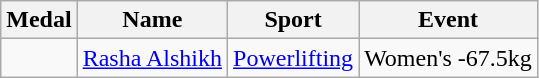<table class="wikitable">
<tr>
<th>Medal</th>
<th>Name</th>
<th>Sport</th>
<th>Event</th>
</tr>
<tr>
<td></td>
<td><a href='#'>Rasha Alshikh</a></td>
<td><a href='#'>Powerlifting</a></td>
<td>Women's -67.5kg</td>
</tr>
</table>
